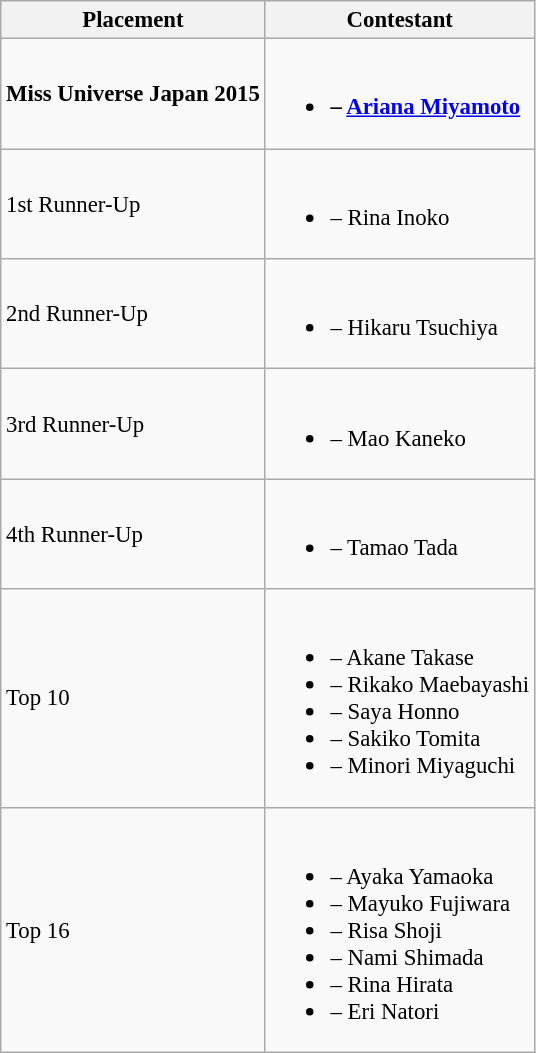<table class="wikitable sortable" style="font-size: 95%;">
<tr>
<th>Placement</th>
<th>Contestant</th>
</tr>
<tr>
<td><strong>Miss Universe Japan 2015</strong></td>
<td><br><ul><li><strong> – <a href='#'>Ariana Miyamoto</a></strong></li></ul></td>
</tr>
<tr>
<td>1st Runner-Up</td>
<td><br><ul><li> – Rina Inoko</li></ul></td>
</tr>
<tr>
<td>2nd Runner-Up</td>
<td><br><ul><li> – Hikaru Tsuchiya</li></ul></td>
</tr>
<tr>
<td>3rd Runner-Up</td>
<td><br><ul><li> – Mao Kaneko</li></ul></td>
</tr>
<tr>
<td>4th Runner-Up</td>
<td><br><ul><li> – Tamao Tada</li></ul></td>
</tr>
<tr>
<td>Top 10</td>
<td><br><ul><li> – Akane Takase</li><li> – Rikako Maebayashi</li><li> – Saya Honno</li><li> – Sakiko Tomita</li><li> – Minori Miyaguchi</li></ul></td>
</tr>
<tr>
<td>Top 16</td>
<td><br><ul><li> – Ayaka Yamaoka</li><li> – Mayuko Fujiwara</li><li> – Risa Shoji</li><li> – Nami Shimada</li><li> – Rina Hirata</li><li> – Eri Natori</li></ul></td>
</tr>
</table>
